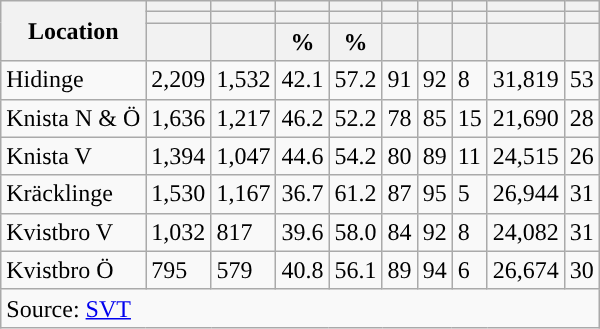<table role="presentation" class="wikitable sortable mw-collapsible">
<tr>
<th rowspan="3">Location</th>
<th></th>
<th></th>
<th></th>
<th></th>
<th></th>
<th></th>
<th></th>
<th></th>
<th></th>
</tr>
<tr>
<th></th>
<th></th>
<th style="background:"></th>
<th style="background:"></th>
<th></th>
<th></th>
<th></th>
<th></th>
<th></th>
</tr>
<tr>
<th data-sort-type="number"></th>
<th data-sort-type="number"></th>
<th data-sort-type="number">%</th>
<th data-sort-type="number">%</th>
<th data-sort-type="number"></th>
<th data-sort-type="number"></th>
<th data-sort-type="number"></th>
<th data-sort-type="number"></th>
<th data-sort-type="number"></th>
</tr>
<tr>
<td align="left">Hidinge</td>
<td>2,209</td>
<td>1,532</td>
<td>42.1</td>
<td>57.2</td>
<td>91</td>
<td>92</td>
<td>8</td>
<td>31,819</td>
<td>53</td>
</tr>
<tr>
<td align="left">Knista N & Ö</td>
<td>1,636</td>
<td>1,217</td>
<td>46.2</td>
<td>52.2</td>
<td>78</td>
<td>85</td>
<td>15</td>
<td>21,690</td>
<td>28</td>
</tr>
<tr>
<td align="left">Knista V</td>
<td>1,394</td>
<td>1,047</td>
<td>44.6</td>
<td>54.2</td>
<td>80</td>
<td>89</td>
<td>11</td>
<td>24,515</td>
<td>26</td>
</tr>
<tr>
<td align="left">Kräcklinge</td>
<td>1,530</td>
<td>1,167</td>
<td>36.7</td>
<td>61.2</td>
<td>87</td>
<td>95</td>
<td>5</td>
<td>26,944</td>
<td>31</td>
</tr>
<tr>
<td align="left">Kvistbro V</td>
<td>1,032</td>
<td>817</td>
<td>39.6</td>
<td>58.0</td>
<td>84</td>
<td>92</td>
<td>8</td>
<td>24,082</td>
<td>31</td>
</tr>
<tr>
<td align="left">Kvistbro Ö</td>
<td>795</td>
<td>579</td>
<td>40.8</td>
<td>56.1</td>
<td>89</td>
<td>94</td>
<td>6</td>
<td>26,674</td>
<td>30</td>
</tr>
<tr>
<td colspan="10" align="left">Source: <a href='#'>SVT</a></td>
</tr>
</table>
